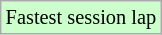<table class="wikitable sortable" style="font-size: 85%;">
<tr style="background:#ccffcc;">
<td>Fastest session lap</td>
</tr>
</table>
